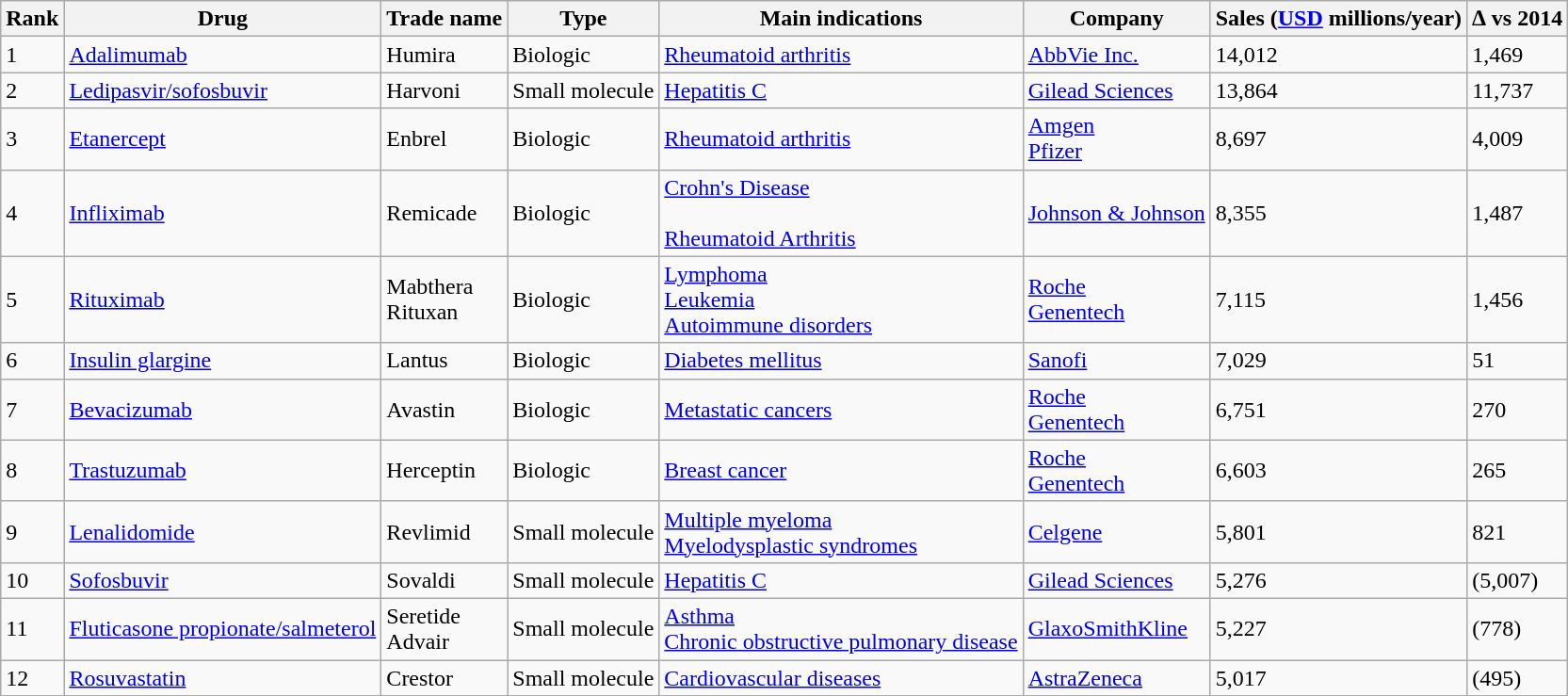<table class="wikitable sortable">
<tr>
<th>Rank</th>
<th>Drug</th>
<th>Trade name</th>
<th>Type</th>
<th>Main indications</th>
<th>Company</th>
<th>Sales (<a href='#'>USD</a> millions/year)</th>
<th>∆ vs 2014</th>
</tr>
<tr>
<td>1</td>
<td><a href='#'>Adalimumab</a></td>
<td>Humira</td>
<td>Biologic</td>
<td><a href='#'>Rheumatoid arthritis</a></td>
<td><a href='#'>AbbVie Inc.</a></td>
<td>14,012</td>
<td>1,469</td>
</tr>
<tr>
<td>2</td>
<td><a href='#'>Ledipasvir/sofosbuvir</a></td>
<td>Harvoni</td>
<td>Small molecule</td>
<td><a href='#'>Hepatitis C</a></td>
<td><a href='#'>Gilead Sciences</a></td>
<td>13,864</td>
<td>11,737</td>
</tr>
<tr>
<td>3</td>
<td><a href='#'>Etanercept</a></td>
<td>Enbrel</td>
<td>Biologic</td>
<td><a href='#'>Rheumatoid arthritis</a></td>
<td><a href='#'>Amgen</a><br><a href='#'>Pfizer</a></td>
<td>8,697</td>
<td>4,009</td>
</tr>
<tr>
<td>4</td>
<td><a href='#'>Infliximab</a></td>
<td>Remicade</td>
<td>Biologic</td>
<td><a href='#'>Crohn's Disease</a><br><br><a href='#'>Rheumatoid Arthritis</a></td>
<td><a href='#'>Johnson & Johnson</a></td>
<td>8,355</td>
<td>1,487</td>
</tr>
<tr>
<td>5</td>
<td><a href='#'>Rituximab</a></td>
<td>Mabthera<br>Rituxan</td>
<td>Biologic</td>
<td><a href='#'>Lymphoma</a><br><a href='#'>Leukemia</a><br><a href='#'>Autoimmune disorders</a></td>
<td><a href='#'>Roche</a><br><a href='#'>Genentech</a></td>
<td>7,115</td>
<td>1,456</td>
</tr>
<tr>
<td>6</td>
<td><a href='#'>Insulin glargine</a></td>
<td>Lantus</td>
<td>Biologic</td>
<td><a href='#'>Diabetes mellitus</a></td>
<td><a href='#'>Sanofi</a></td>
<td>7,029</td>
<td>51</td>
</tr>
<tr>
<td>7</td>
<td><a href='#'>Bevacizumab</a></td>
<td>Avastin</td>
<td>Biologic</td>
<td><a href='#'>Metastatic cancers</a></td>
<td><a href='#'>Roche</a><br><a href='#'>Genentech</a></td>
<td>6,751</td>
<td>270</td>
</tr>
<tr>
<td>8</td>
<td><a href='#'>Trastuzumab</a></td>
<td>Herceptin</td>
<td>Biologic</td>
<td><a href='#'>Breast cancer</a></td>
<td><a href='#'>Roche</a><br><a href='#'>Genentech</a></td>
<td>6,603</td>
<td>265</td>
</tr>
<tr>
<td>9</td>
<td><a href='#'>Lenalidomide</a></td>
<td>Revlimid</td>
<td>Small molecule</td>
<td><a href='#'>Multiple myeloma</a><br><a href='#'>Myelodysplastic syndromes</a></td>
<td><a href='#'>Celgene</a></td>
<td>5,801</td>
<td>821</td>
</tr>
<tr>
<td>10</td>
<td><a href='#'>Sofosbuvir</a></td>
<td>Sovaldi</td>
<td>Small molecule</td>
<td><a href='#'>Hepatitis C</a></td>
<td><a href='#'>Gilead Sciences</a></td>
<td>5,276</td>
<td>(5,007)</td>
</tr>
<tr>
<td>11</td>
<td><a href='#'>Fluticasone propionate/salmeterol</a></td>
<td>Seretide<br>Advair</td>
<td>Small molecule</td>
<td><a href='#'>Asthma</a><br><a href='#'>Chronic obstructive pulmonary disease</a></td>
<td><a href='#'>GlaxoSmithKline</a></td>
<td>5,227</td>
<td>(778)</td>
</tr>
<tr>
<td>12</td>
<td><a href='#'>Rosuvastatin</a></td>
<td>Crestor</td>
<td>Small molecule</td>
<td><a href='#'>Cardiovascular diseases</a></td>
<td><a href='#'>AstraZeneca</a></td>
<td>5,017</td>
<td>(495)</td>
</tr>
</table>
